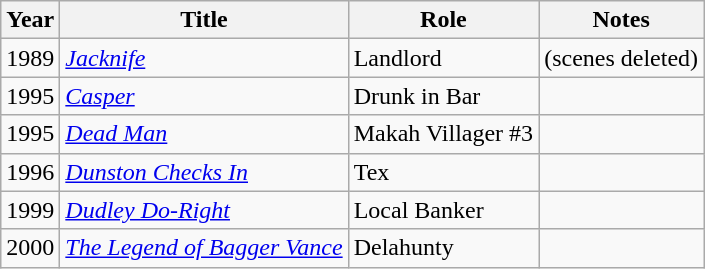<table class="wikitable">
<tr>
<th>Year</th>
<th>Title</th>
<th>Role</th>
<th>Notes</th>
</tr>
<tr>
<td>1989</td>
<td><em><a href='#'>Jacknife</a></em></td>
<td>Landlord</td>
<td>(scenes deleted)</td>
</tr>
<tr>
<td>1995</td>
<td><em><a href='#'>Casper</a></em></td>
<td>Drunk in Bar</td>
<td></td>
</tr>
<tr>
<td>1995</td>
<td><em><a href='#'>Dead Man</a></em></td>
<td>Makah Villager #3</td>
<td></td>
</tr>
<tr>
<td>1996</td>
<td><em><a href='#'>Dunston Checks In</a></em></td>
<td>Tex</td>
<td></td>
</tr>
<tr>
<td>1999</td>
<td><em><a href='#'>Dudley Do-Right</a></em></td>
<td>Local Banker</td>
<td></td>
</tr>
<tr>
<td>2000</td>
<td><em><a href='#'>The Legend of Bagger Vance</a></em></td>
<td>Delahunty</td>
<td></td>
</tr>
</table>
